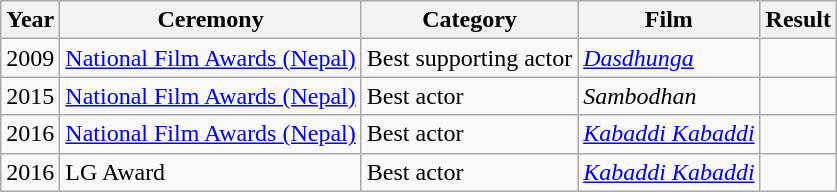<table class="wikitable">
<tr>
<th>Year</th>
<th>Ceremony</th>
<th>Category</th>
<th>Film</th>
<th>Result</th>
</tr>
<tr>
<td>2009</td>
<td><a href='#'>National Film Awards (Nepal)</a></td>
<td>Best supporting actor</td>
<td><em><a href='#'>Dasdhunga</a></em></td>
<td></td>
</tr>
<tr>
<td>2015</td>
<td><a href='#'>National Film Awards (Nepal)</a></td>
<td>Best actor</td>
<td><em>Sambodhan</em></td>
<td></td>
</tr>
<tr>
<td>2016</td>
<td><a href='#'>National Film Awards (Nepal)</a></td>
<td>Best actor</td>
<td><em><a href='#'>Kabaddi Kabaddi</a></em></td>
<td></td>
</tr>
<tr>
<td>2016</td>
<td>LG Award</td>
<td>Best actor</td>
<td><em><a href='#'>Kabaddi Kabaddi</a></em></td>
<td></td>
</tr>
</table>
